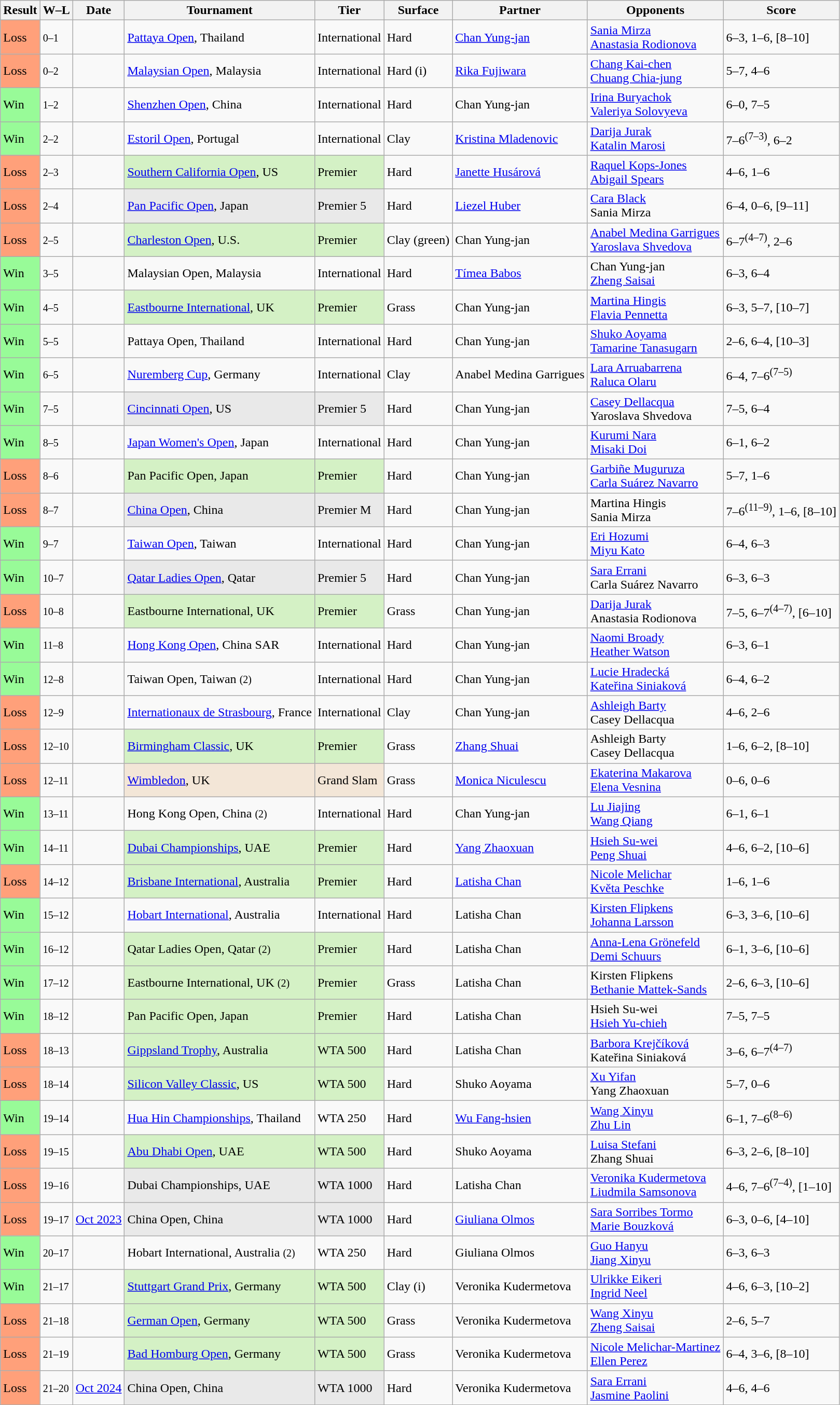<table class="wikitable sortable nowrap">
<tr>
<th>Result</th>
<th class="unsortable">W–L</th>
<th>Date</th>
<th>Tournament</th>
<th>Tier</th>
<th>Surface</th>
<th>Partner</th>
<th>Opponents</th>
<th class="unsortable">Score</th>
</tr>
<tr>
<td style="background:#ffa07a;">Loss</td>
<td><small>0–1</small></td>
<td><a href='#'></a></td>
<td><a href='#'>Pattaya Open</a>, Thailand</td>
<td>International</td>
<td>Hard</td>
<td> <a href='#'>Chan Yung-jan</a></td>
<td> <a href='#'>Sania Mirza</a> <br>  <a href='#'>Anastasia Rodionova</a></td>
<td>6–3, 1–6, [8–10]</td>
</tr>
<tr>
<td style="background:#ffa07a;">Loss</td>
<td><small>0–2</small></td>
<td><a href='#'></a></td>
<td><a href='#'>Malaysian Open</a>, Malaysia</td>
<td>International</td>
<td>Hard (i)</td>
<td> <a href='#'>Rika Fujiwara</a></td>
<td> <a href='#'>Chang Kai-chen</a> <br>  <a href='#'>Chuang Chia-jung</a></td>
<td>5–7, 4–6</td>
</tr>
<tr>
<td bgcolor=98FB98>Win</td>
<td><small>1–2</small></td>
<td><a href='#'></a></td>
<td><a href='#'>Shenzhen Open</a>, China</td>
<td>International</td>
<td>Hard</td>
<td> Chan Yung-jan</td>
<td> <a href='#'>Irina Buryachok</a> <br>  <a href='#'>Valeriya Solovyeva</a></td>
<td>6–0, 7–5</td>
</tr>
<tr>
<td bgcolor=98FB98>Win</td>
<td><small>2–2</small></td>
<td><a href='#'></a></td>
<td><a href='#'>Estoril Open</a>, Portugal</td>
<td>International</td>
<td>Clay</td>
<td> <a href='#'>Kristina Mladenovic</a></td>
<td> <a href='#'>Darija Jurak</a> <br>  <a href='#'>Katalin Marosi</a></td>
<td>7–6<sup>(7–3)</sup>, 6–2</td>
</tr>
<tr>
<td style="background:#ffa07a;">Loss</td>
<td><small>2–3</small></td>
<td><a href='#'></a></td>
<td style="background:#d4f1c5;"><a href='#'>Southern California Open</a>, US</td>
<td style="background:#d4f1c5;">Premier</td>
<td>Hard</td>
<td> <a href='#'>Janette Husárová</a></td>
<td> <a href='#'>Raquel Kops-Jones</a> <br>  <a href='#'>Abigail Spears</a></td>
<td>4–6, 1–6</td>
</tr>
<tr>
<td style="background:#ffa07a;">Loss</td>
<td><small>2–4</small></td>
<td><a href='#'></a></td>
<td style="background:#e9e9e9;"><a href='#'>Pan Pacific Open</a>, Japan</td>
<td style="background:#e9e9e9;">Premier 5</td>
<td>Hard</td>
<td> <a href='#'>Liezel Huber</a></td>
<td> <a href='#'>Cara Black</a> <br>  Sania Mirza</td>
<td>6–4, 0–6, [9–11]</td>
</tr>
<tr>
<td style="background:#ffa07a;">Loss</td>
<td><small>2–5</small></td>
<td><a href='#'></a></td>
<td style="background:#d4f1c5;"><a href='#'>Charleston Open</a>, U.S.</td>
<td style="background:#d4f1c5;">Premier</td>
<td>Clay (green)</td>
<td> Chan Yung-jan</td>
<td> <a href='#'>Anabel Medina Garrigues</a> <br>  <a href='#'>Yaroslava Shvedova</a></td>
<td>6–7<sup>(4–7)</sup>, 2–6</td>
</tr>
<tr>
<td bgcolor=98FB98>Win</td>
<td><small>3–5</small></td>
<td><a href='#'></a></td>
<td>Malaysian Open, Malaysia</td>
<td>International</td>
<td>Hard</td>
<td> <a href='#'>Tímea Babos</a></td>
<td> Chan Yung-jan <br>  <a href='#'>Zheng Saisai</a></td>
<td>6–3, 6–4</td>
</tr>
<tr>
<td bgcolor=98FB98>Win</td>
<td><small>4–5</small></td>
<td><a href='#'></a></td>
<td style="background:#d4f1c5;"><a href='#'>Eastbourne International</a>, UK</td>
<td style="background:#d4f1c5;">Premier</td>
<td>Grass</td>
<td> Chan Yung-jan</td>
<td> <a href='#'>Martina Hingis</a> <br>  <a href='#'>Flavia Pennetta</a></td>
<td>6–3, 5–7, [10–7]</td>
</tr>
<tr>
<td bgcolor=98FB98>Win</td>
<td><small>5–5</small></td>
<td><a href='#'></a></td>
<td>Pattaya Open, Thailand</td>
<td>International</td>
<td>Hard</td>
<td> Chan Yung-jan</td>
<td> <a href='#'>Shuko Aoyama</a> <br>  <a href='#'>Tamarine Tanasugarn</a></td>
<td>2–6, 6–4, [10–3]</td>
</tr>
<tr>
<td bgcolor=98FB98>Win</td>
<td><small>6–5</small></td>
<td><a href='#'></a></td>
<td><a href='#'>Nuremberg Cup</a>, Germany</td>
<td>International</td>
<td>Clay</td>
<td> Anabel Medina Garrigues</td>
<td> <a href='#'>Lara Arruabarrena</a> <br>  <a href='#'>Raluca Olaru</a></td>
<td>6–4, 7–6<sup>(7–5)</sup></td>
</tr>
<tr>
<td bgcolor=98FB98>Win</td>
<td><small>7–5</small></td>
<td><a href='#'></a></td>
<td style="background:#e9e9e9;"><a href='#'>Cincinnati Open</a>, US</td>
<td style="background:#e9e9e9;">Premier 5</td>
<td>Hard</td>
<td> Chan Yung-jan</td>
<td> <a href='#'>Casey Dellacqua</a> <br>  Yaroslava Shvedova</td>
<td>7–5, 6–4</td>
</tr>
<tr>
<td bgcolor=98FB98>Win</td>
<td><small>8–5</small></td>
<td><a href='#'></a></td>
<td><a href='#'>Japan Women's Open</a>, Japan</td>
<td>International</td>
<td>Hard</td>
<td> Chan Yung-jan</td>
<td> <a href='#'>Kurumi Nara</a> <br>  <a href='#'>Misaki Doi</a></td>
<td>6–1, 6–2</td>
</tr>
<tr>
<td style="background:#ffa07a;">Loss</td>
<td><small>8–6</small></td>
<td><a href='#'></a></td>
<td style="background:#d4f1c5;">Pan Pacific Open, Japan</td>
<td style="background:#d4f1c5;">Premier</td>
<td>Hard</td>
<td> Chan Yung-jan</td>
<td> <a href='#'>Garbiñe Muguruza</a> <br>  <a href='#'>Carla Suárez Navarro</a></td>
<td>5–7, 1–6</td>
</tr>
<tr>
<td style="background:#ffa07a;">Loss</td>
<td><small>8–7</small></td>
<td><a href='#'></a></td>
<td style="background:#e9e9e9;"><a href='#'>China Open</a>, China</td>
<td style="background:#e9e9e9;">Premier M</td>
<td>Hard</td>
<td> Chan Yung-jan</td>
<td> Martina Hingis <br>  Sania Mirza</td>
<td>7–6<sup>(11–9)</sup>, 1–6, [8–10]</td>
</tr>
<tr>
<td bgcolor=98FB98>Win</td>
<td><small>9–7</small></td>
<td><a href='#'></a></td>
<td><a href='#'>Taiwan Open</a>, Taiwan</td>
<td>International</td>
<td>Hard</td>
<td> Chan Yung-jan</td>
<td> <a href='#'>Eri Hozumi</a> <br>  <a href='#'>Miyu Kato</a></td>
<td>6–4, 6–3</td>
</tr>
<tr>
<td bgcolor=98FB98>Win</td>
<td><small>10–7</small></td>
<td><a href='#'></a></td>
<td style="background:#e9e9e9;"><a href='#'>Qatar Ladies Open</a>, Qatar</td>
<td style="background:#e9e9e9;">Premier 5</td>
<td>Hard</td>
<td> Chan Yung-jan</td>
<td> <a href='#'>Sara Errani</a> <br>  Carla Suárez Navarro</td>
<td>6–3, 6–3</td>
</tr>
<tr>
<td style="background:#ffa07a;">Loss</td>
<td><small>10–8</small></td>
<td><a href='#'></a></td>
<td style="background:#d4f1c5;">Eastbourne International, UK</td>
<td style="background:#d4f1c5;">Premier</td>
<td>Grass</td>
<td> Chan Yung-jan</td>
<td> <a href='#'>Darija Jurak</a> <br>  Anastasia Rodionova</td>
<td>7–5, 6–7<sup>(4–7)</sup>, [6–10]</td>
</tr>
<tr>
<td bgcolor=98FB98>Win</td>
<td><small>11–8</small></td>
<td><a href='#'></a></td>
<td><a href='#'>Hong Kong Open</a>, China SAR</td>
<td>International</td>
<td>Hard</td>
<td> Chan Yung-jan</td>
<td> <a href='#'>Naomi Broady</a> <br>  <a href='#'>Heather Watson</a></td>
<td>6–3, 6–1</td>
</tr>
<tr>
<td bgcolor=98FB98>Win</td>
<td><small>12–8</small></td>
<td><a href='#'></a></td>
<td>Taiwan Open, Taiwan <small>(2)</small></td>
<td>International</td>
<td>Hard</td>
<td> Chan Yung-jan</td>
<td> <a href='#'>Lucie Hradecká</a> <br>  <a href='#'>Kateřina Siniaková</a></td>
<td>6–4, 6–2</td>
</tr>
<tr>
<td style="background:#ffa07a;">Loss</td>
<td><small>12–9</small></td>
<td><a href='#'></a></td>
<td><a href='#'>Internationaux de Strasbourg</a>, France</td>
<td>International</td>
<td>Clay</td>
<td> Chan Yung-jan</td>
<td> <a href='#'>Ashleigh Barty</a> <br>  Casey Dellacqua</td>
<td>4–6, 2–6</td>
</tr>
<tr>
<td style="background:#ffa07a;">Loss</td>
<td><small>12–10</small></td>
<td><a href='#'></a></td>
<td style="background:#d4f1c5;"><a href='#'>Birmingham Classic</a>, UK</td>
<td style="background:#d4f1c5;">Premier</td>
<td>Grass</td>
<td> <a href='#'>Zhang Shuai</a></td>
<td> Ashleigh Barty <br>  Casey Dellacqua</td>
<td>1–6, 6–2, [8–10]</td>
</tr>
<tr>
<td style="background:#ffa07a;">Loss</td>
<td><small>12–11</small></td>
<td><a href='#'></a></td>
<td style="background:#f3e6d7;"><a href='#'>Wimbledon</a>, UK</td>
<td style="background:#f3e6d7;">Grand Slam</td>
<td>Grass</td>
<td> <a href='#'>Monica Niculescu</a></td>
<td> <a href='#'>Ekaterina Makarova</a> <br>  <a href='#'>Elena Vesnina</a></td>
<td>0–6, 0–6</td>
</tr>
<tr>
<td bgcolor=98FB98>Win</td>
<td><small>13–11</small></td>
<td><a href='#'></a></td>
<td>Hong Kong Open, China <small>(2)</small></td>
<td>International</td>
<td>Hard</td>
<td> Chan Yung-jan</td>
<td> <a href='#'>Lu Jiajing</a> <br>  <a href='#'>Wang Qiang</a></td>
<td>6–1, 6–1</td>
</tr>
<tr>
<td bgcolor=98FB98>Win</td>
<td><small>14–11</small></td>
<td><a href='#'></a></td>
<td style="background:#d4f1c5;"><a href='#'>Dubai Championships</a>, UAE</td>
<td style="background:#d4f1c5;">Premier</td>
<td>Hard</td>
<td> <a href='#'>Yang Zhaoxuan</a></td>
<td> <a href='#'>Hsieh Su-wei</a> <br>  <a href='#'>Peng Shuai</a></td>
<td>4–6, 6–2, [10–6]</td>
</tr>
<tr>
<td style="background:#ffa07a;">Loss</td>
<td><small>14–12</small></td>
<td><a href='#'></a></td>
<td style="background:#d4f1c5;"><a href='#'>Brisbane International</a>, Australia</td>
<td style="background:#d4f1c5;">Premier</td>
<td>Hard</td>
<td> <a href='#'>Latisha Chan</a></td>
<td> <a href='#'>Nicole Melichar</a> <br>  <a href='#'>Květa Peschke</a></td>
<td>1–6, 1–6</td>
</tr>
<tr>
<td bgcolor=98FB98>Win</td>
<td><small>15–12</small></td>
<td><a href='#'></a></td>
<td><a href='#'>Hobart International</a>, Australia</td>
<td>International</td>
<td>Hard</td>
<td> Latisha Chan</td>
<td> <a href='#'>Kirsten Flipkens</a> <br>  <a href='#'>Johanna Larsson</a></td>
<td>6–3, 3–6, [10–6]</td>
</tr>
<tr>
<td bgcolor=98FB98>Win</td>
<td><small>16–12</small></td>
<td><a href='#'></a></td>
<td style="background:#d4f1c5;">Qatar Ladies Open, Qatar <small>(2)</small></td>
<td style="background:#d4f1c5;">Premier</td>
<td>Hard</td>
<td> Latisha Chan</td>
<td> <a href='#'>Anna-Lena Grönefeld</a> <br>  <a href='#'>Demi Schuurs</a></td>
<td>6–1, 3–6, [10–6]</td>
</tr>
<tr>
<td style="background:#98fb98;">Win</td>
<td><small>17–12</small></td>
<td><a href='#'></a></td>
<td style="background:#d4f1c5;">Eastbourne International, UK <small>(2)</small></td>
<td style="background:#d4f1c5;">Premier</td>
<td>Grass</td>
<td> Latisha Chan</td>
<td> Kirsten Flipkens <br>  <a href='#'>Bethanie Mattek-Sands</a></td>
<td>2–6, 6–3, [10–6]</td>
</tr>
<tr>
<td style="background:#98fb98;">Win</td>
<td><small>18–12</small></td>
<td><a href='#'></a></td>
<td style="background:#d4f1c5;">Pan Pacific Open, Japan</td>
<td style="background:#d4f1c5;">Premier</td>
<td>Hard</td>
<td> Latisha Chan</td>
<td> Hsieh Su-wei <br>  <a href='#'>Hsieh Yu-chieh</a></td>
<td>7–5, 7–5</td>
</tr>
<tr>
<td style="background:#ffa07a;">Loss</td>
<td><small>18–13</small></td>
<td><a href='#'></a></td>
<td style="background:#d4f1c5;"><a href='#'>Gippsland Trophy</a>, Australia</td>
<td style="background:#d4f1c5;">WTA 500</td>
<td>Hard</td>
<td> Latisha Chan</td>
<td> <a href='#'>Barbora Krejčíková</a> <br>  Kateřina Siniaková</td>
<td>3–6, 6–7<sup>(4–7)</sup></td>
</tr>
<tr>
<td bgcolor=FFA07A>Loss</td>
<td><small>18–14</small></td>
<td><a href='#'></a></td>
<td bgcolor=d4f1c5><a href='#'>Silicon Valley Classic</a>, US</td>
<td bgcolor=d4f1c5>WTA 500</td>
<td>Hard</td>
<td> Shuko Aoyama</td>
<td> <a href='#'>Xu Yifan</a> <br>  Yang Zhaoxuan</td>
<td>5–7, 0–6</td>
</tr>
<tr>
<td bgcolor=98FB98>Win</td>
<td><small>19–14</small></td>
<td><a href='#'></a></td>
<td><a href='#'>Hua Hin Championships</a>, Thailand</td>
<td>WTA 250</td>
<td>Hard</td>
<td> <a href='#'>Wu Fang-hsien</a></td>
<td> <a href='#'>Wang Xinyu</a> <br>  <a href='#'>Zhu Lin</a></td>
<td>6–1, 7–6<sup>(8–6)</sup></td>
</tr>
<tr>
<td bgcolor=FFA07A>Loss</td>
<td><small>19–15</small></td>
<td><a href='#'></a></td>
<td bgcolor=d4f1c5><a href='#'>Abu Dhabi Open</a>, UAE</td>
<td bgcolor=d4f1c5>WTA 500</td>
<td>Hard</td>
<td> Shuko Aoyama</td>
<td> <a href='#'>Luisa Stefani</a> <br>  Zhang Shuai</td>
<td>6–3, 2–6, [8–10]</td>
</tr>
<tr>
<td bgcolor=FFA07A>Loss</td>
<td><small>19–16</small></td>
<td><a href='#'></a></td>
<td style="background:#e9e9e9;">Dubai Championships, UAE</td>
<td style="background:#e9e9e9;">WTA 1000</td>
<td>Hard</td>
<td> Latisha Chan</td>
<td> <a href='#'>Veronika Kudermetova</a> <br>  <a href='#'>Liudmila Samsonova</a></td>
<td>4–6, 7–6<sup>(7–4)</sup>, [1–10]</td>
</tr>
<tr>
<td style="background:#ffa07a;">Loss</td>
<td><small>19–17</small></td>
<td><a href='#'>Oct 2023</a></td>
<td bgcolor=e9e9e9>China Open, China</td>
<td bgcolor=e9e9e9>WTA 1000</td>
<td>Hard</td>
<td> <a href='#'>Giuliana Olmos</a></td>
<td> <a href='#'>Sara Sorribes Tormo</a> <br>  <a href='#'>Marie Bouzková</a></td>
<td>6–3, 0–6, [4–10]</td>
</tr>
<tr>
<td bgcolor=98FB98>Win</td>
<td><small>20–17</small></td>
<td><a href='#'></a></td>
<td>Hobart International, Australia <small>(2)</small></td>
<td>WTA 250</td>
<td>Hard</td>
<td> Giuliana Olmos</td>
<td> <a href='#'>Guo Hanyu</a><br>  <a href='#'>Jiang Xinyu</a></td>
<td>6–3, 6–3</td>
</tr>
<tr>
<td bgcolor=98FB98>Win</td>
<td><small>21–17</small></td>
<td><a href='#'></a></td>
<td bgcolor="#d4f1c5"><a href='#'>Stuttgart Grand Prix</a>, Germany</td>
<td bgcolor="#d4f1c5">WTA 500</td>
<td>Clay (i)</td>
<td> Veronika Kudermetova</td>
<td> <a href='#'>Ulrikke Eikeri</a> <br>  <a href='#'>Ingrid Neel</a></td>
<td>4–6, 6–3, [10–2]</td>
</tr>
<tr>
<td style="background:#ffa07a">Loss</td>
<td><small>21–18</small></td>
<td><a href='#'></a></td>
<td bgcolor="#d4f1c5"><a href='#'>German Open</a>, Germany</td>
<td bgcolor="#d4f1c5">WTA 500</td>
<td>Grass</td>
<td> Veronika Kudermetova</td>
<td> <a href='#'>Wang Xinyu</a> <br>  <a href='#'>Zheng Saisai</a></td>
<td>2–6, 5–7</td>
</tr>
<tr>
<td style="background:#ffa07a">Loss</td>
<td><small>21–19</small></td>
<td><a href='#'></a></td>
<td bgcolor="#d4f1c5"><a href='#'>Bad Homburg Open</a>, Germany</td>
<td bgcolor="#d4f1c5">WTA 500</td>
<td>Grass</td>
<td> Veronika Kudermetova</td>
<td> <a href='#'>Nicole Melichar-Martinez</a> <br>  <a href='#'>Ellen Perez</a></td>
<td>6–4, 3–6, [8–10]</td>
</tr>
<tr>
<td style="background:#ffa07a;">Loss</td>
<td><small>21–20</small></td>
<td><a href='#'>Oct 2024</a></td>
<td bgcolor=e9e9e9>China Open, China</td>
<td bgcolor=e9e9e9>WTA 1000</td>
<td>Hard</td>
<td> Veronika Kudermetova</td>
<td> <a href='#'>Sara Errani</a> <br>  <a href='#'>Jasmine Paolini</a></td>
<td>4–6, 4–6</td>
</tr>
</table>
